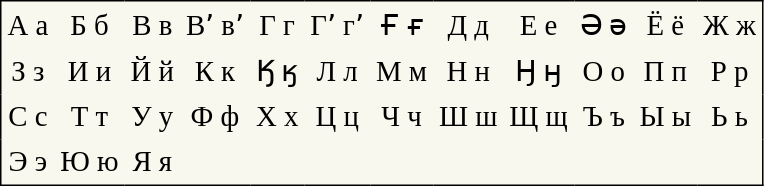<table cellpadding=4 style="font-size:larger; text-align:center; border-color:black; border-width:1px; border-style:solid; border-collapse:collapse; background-color:#F8F8EF;" summary="Letters of the Alyutor alphabet, capital and small">
<tr>
<td>А а</td>
<td>Б б</td>
<td>В в</td>
<td>Вʼ вʼ</td>
<td>Г г</td>
<td>Гʼ гʼ</td>
<td>Ғ ғ</td>
<td>Д д</td>
<td>Е е</td>
<td>Ә ә</td>
<td>Ё ё</td>
<td>Ж ж</td>
</tr>
<tr>
<td>З з</td>
<td>И и</td>
<td>Й й</td>
<td>К к</td>
<td>Ӄ ӄ</td>
<td>Л л</td>
<td>М м</td>
<td>Н н</td>
<td>Ӈ ӈ</td>
<td>О о</td>
<td>П п</td>
<td>Р р</td>
</tr>
<tr>
<td>С с</td>
<td>Т т</td>
<td>У у</td>
<td>Ф ф</td>
<td>Х х</td>
<td>Ц ц</td>
<td>Ч ч</td>
<td>Ш ш</td>
<td>Щ щ</td>
<td>Ъ ъ</td>
<td>Ы ы</td>
<td>Ь ь</td>
</tr>
<tr>
<td>Э э</td>
<td>Ю ю</td>
<td>Я я</td>
</tr>
</table>
